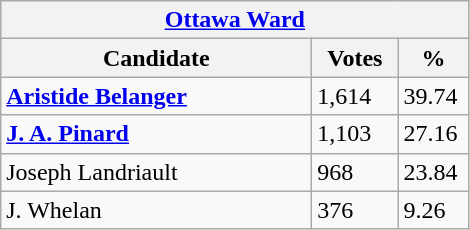<table class="wikitable">
<tr>
<th colspan="3"><a href='#'>Ottawa Ward</a></th>
</tr>
<tr>
<th style="width: 200px">Candidate</th>
<th style="width: 50px">Votes</th>
<th style="width: 40px">%</th>
</tr>
<tr>
<td><strong><a href='#'>Aristide Belanger</a></strong></td>
<td>1,614</td>
<td>39.74</td>
</tr>
<tr>
<td><strong><a href='#'>J. A. Pinard</a></strong></td>
<td>1,103</td>
<td>27.16</td>
</tr>
<tr>
<td>Joseph Landriault</td>
<td>968</td>
<td>23.84</td>
</tr>
<tr>
<td>J. Whelan</td>
<td>376</td>
<td>9.26</td>
</tr>
</table>
